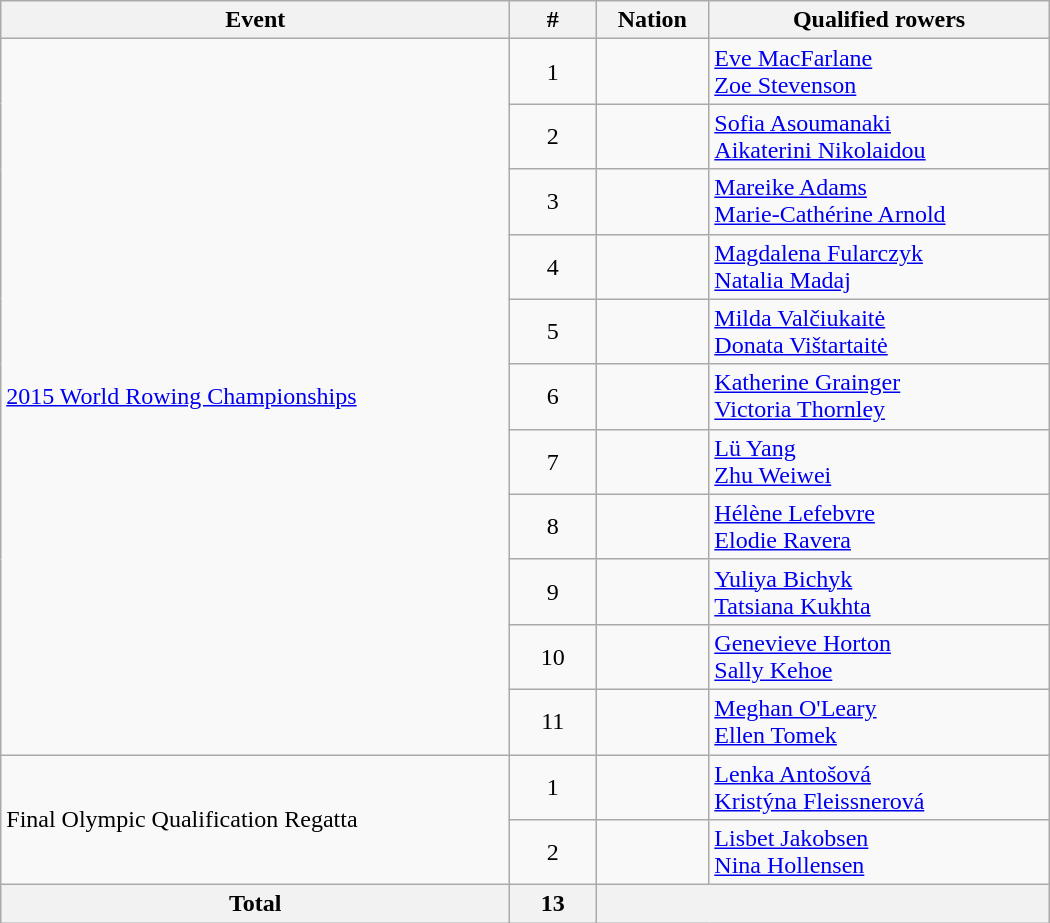<table class="wikitable"  style="width:700px; text-align:center;">
<tr>
<th>Event</th>
<th width=50>#</th>
<th>Nation</th>
<th>Qualified rowers</th>
</tr>
<tr>
<td rowspan=11 align=left><a href='#'>2015 World Rowing Championships</a></td>
<td>1</td>
<td align=left></td>
<td align=left><a href='#'>Eve MacFarlane</a><br><a href='#'>Zoe Stevenson</a></td>
</tr>
<tr>
<td>2</td>
<td align=left></td>
<td align=left><a href='#'>Sofia Asoumanaki</a><br><a href='#'>Aikaterini Nikolaidou</a></td>
</tr>
<tr>
<td>3</td>
<td align=left></td>
<td align=left><a href='#'>Mareike Adams</a><br><a href='#'>Marie-Cathérine Arnold</a></td>
</tr>
<tr>
<td>4</td>
<td align=left></td>
<td align=left><a href='#'>Magdalena Fularczyk</a><br><a href='#'>Natalia Madaj</a></td>
</tr>
<tr>
<td>5</td>
<td align=left></td>
<td align=left><a href='#'>Milda Valčiukaitė</a><br><a href='#'>Donata Vištartaitė</a></td>
</tr>
<tr>
<td>6</td>
<td align=left></td>
<td align=left><a href='#'>Katherine Grainger</a><br><a href='#'>Victoria Thornley</a></td>
</tr>
<tr>
<td>7</td>
<td align=left></td>
<td align=left><a href='#'>Lü Yang</a><br><a href='#'>Zhu Weiwei</a></td>
</tr>
<tr>
<td>8</td>
<td align=left></td>
<td align=left><a href='#'>Hélène Lefebvre</a><br><a href='#'>Elodie Ravera</a></td>
</tr>
<tr>
<td>9</td>
<td align=left></td>
<td align=left><a href='#'>Yuliya Bichyk</a><br><a href='#'>Tatsiana Kukhta</a></td>
</tr>
<tr>
<td>10</td>
<td align=left></td>
<td align=left><a href='#'>Genevieve Horton</a><br><a href='#'>Sally Kehoe</a></td>
</tr>
<tr>
<td>11</td>
<td align=left></td>
<td align=left><a href='#'>Meghan O'Leary</a><br><a href='#'>Ellen Tomek</a></td>
</tr>
<tr>
<td rowspan=2 align=left>Final Olympic Qualification Regatta</td>
<td>1</td>
<td align=left></td>
<td align=left><a href='#'>Lenka Antošová</a><br><a href='#'>Kristýna Fleissnerová</a></td>
</tr>
<tr>
<td>2</td>
<td align=left></td>
<td align=left><a href='#'>Lisbet Jakobsen</a><br><a href='#'>Nina Hollensen</a></td>
</tr>
<tr>
<th>Total</th>
<th>13</th>
<th colspan=2></th>
</tr>
</table>
